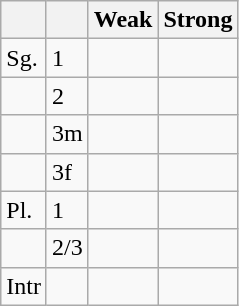<table class="wikitable">
<tr>
<th></th>
<th></th>
<th>Weak</th>
<th>Strong</th>
</tr>
<tr>
<td>Sg.</td>
<td>1</td>
<td></td>
<td></td>
</tr>
<tr>
<td></td>
<td>2</td>
<td></td>
<td></td>
</tr>
<tr>
<td></td>
<td>3m</td>
<td></td>
<td></td>
</tr>
<tr>
<td></td>
<td>3f</td>
<td></td>
<td></td>
</tr>
<tr>
<td>Pl.</td>
<td>1</td>
<td></td>
<td></td>
</tr>
<tr>
<td></td>
<td>2/3</td>
<td></td>
<td></td>
</tr>
<tr>
<td>Intr</td>
<td></td>
<td></td>
<td></td>
</tr>
</table>
